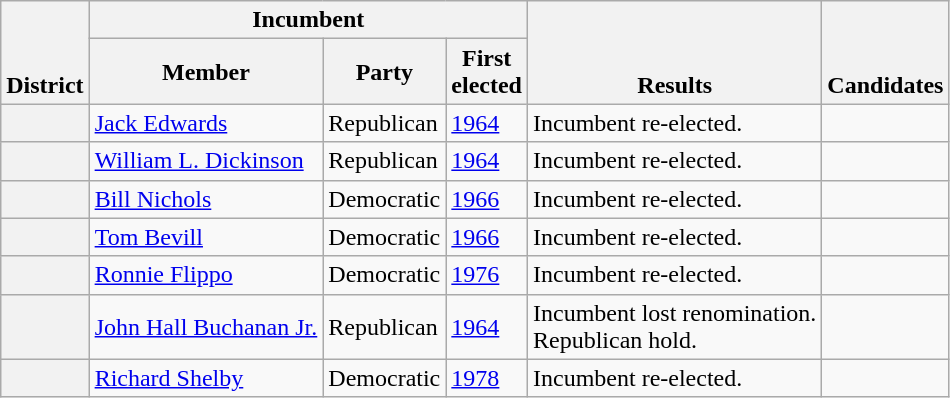<table class=wikitable>
<tr valign=bottom>
<th rowspan=2>District</th>
<th colspan=3>Incumbent</th>
<th rowspan=2>Results</th>
<th rowspan=2>Candidates</th>
</tr>
<tr>
<th>Member</th>
<th>Party</th>
<th>First<br>elected</th>
</tr>
<tr>
<th></th>
<td><a href='#'>Jack Edwards</a></td>
<td>Republican</td>
<td><a href='#'>1964</a></td>
<td>Incumbent re-elected.</td>
<td nowrap></td>
</tr>
<tr>
<th></th>
<td><a href='#'>William L. Dickinson</a></td>
<td>Republican</td>
<td><a href='#'>1964</a></td>
<td>Incumbent re-elected.</td>
<td nowrap></td>
</tr>
<tr>
<th></th>
<td><a href='#'>Bill Nichols</a></td>
<td>Democratic</td>
<td><a href='#'>1966</a></td>
<td>Incumbent re-elected.</td>
<td nowrap></td>
</tr>
<tr>
<th></th>
<td><a href='#'>Tom Bevill</a></td>
<td>Democratic</td>
<td><a href='#'>1966</a></td>
<td>Incumbent re-elected.</td>
<td nowrap></td>
</tr>
<tr>
<th></th>
<td><a href='#'>Ronnie Flippo</a></td>
<td>Democratic</td>
<td><a href='#'>1976</a></td>
<td>Incumbent re-elected.</td>
<td nowrap></td>
</tr>
<tr>
<th></th>
<td><a href='#'>John Hall Buchanan Jr.</a></td>
<td>Republican</td>
<td><a href='#'>1964</a></td>
<td>Incumbent lost renomination.<br>Republican hold.</td>
<td nowrap></td>
</tr>
<tr>
<th></th>
<td><a href='#'>Richard Shelby</a></td>
<td>Democratic</td>
<td><a href='#'>1978</a></td>
<td>Incumbent re-elected.</td>
<td nowrap></td>
</tr>
</table>
